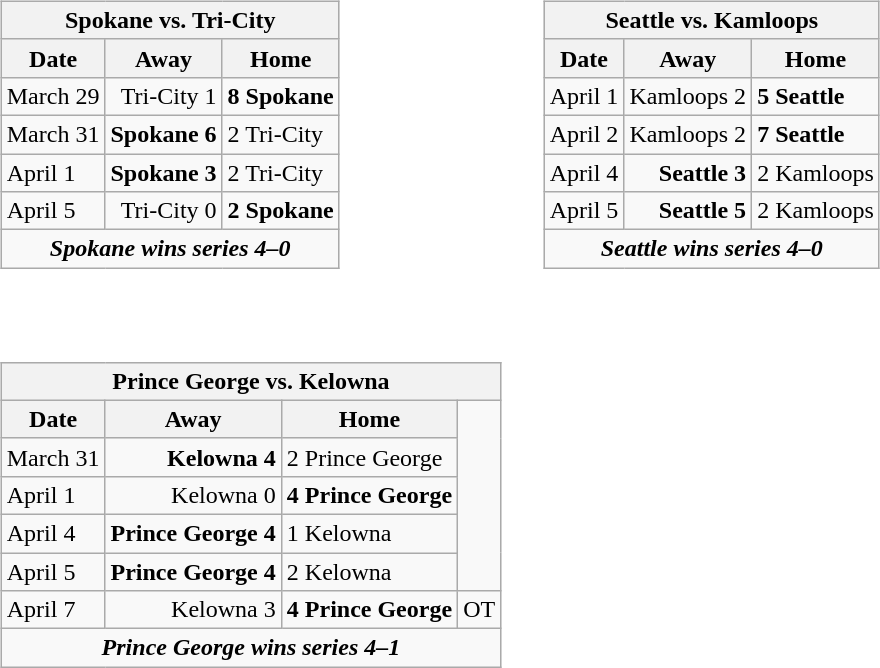<table cellspacing="10">
<tr>
<td valign="top"><br><table class="wikitable">
<tr>
<th bgcolor="#DDDDDD" colspan="4">Spokane vs. Tri-City</th>
</tr>
<tr>
<th>Date</th>
<th>Away</th>
<th>Home</th>
</tr>
<tr>
<td>March 29</td>
<td align="right">Tri-City 1</td>
<td><strong>8 Spokane</strong></td>
</tr>
<tr>
<td>March 31</td>
<td align="right"><strong>Spokane 6</strong></td>
<td>2 Tri-City</td>
</tr>
<tr>
<td>April 1</td>
<td align="right"><strong>Spokane 3</strong></td>
<td>2 Tri-City</td>
</tr>
<tr>
<td>April 5</td>
<td align="right">Tri-City 0</td>
<td><strong>2 Spokane</strong></td>
</tr>
<tr align="center">
<td colspan="4"><strong><em>Spokane wins series 4–0</em></strong></td>
</tr>
</table>
</td>
<td valign="top"><br><table class="wikitable">
<tr>
<th bgcolor="#DDDDDD" colspan="4">Seattle vs. Kamloops</th>
</tr>
<tr>
<th>Date</th>
<th>Away</th>
<th>Home</th>
</tr>
<tr>
<td>April 1</td>
<td align="right">Kamloops 2</td>
<td><strong>5 Seattle</strong></td>
</tr>
<tr>
<td>April 2</td>
<td align="right">Kamloops 2</td>
<td><strong>7 Seattle</strong></td>
</tr>
<tr>
<td>April 4</td>
<td align="right"><strong>Seattle 3</strong></td>
<td>2 Kamloops</td>
</tr>
<tr>
<td>April 5</td>
<td align="right"><strong>Seattle 5</strong></td>
<td>2 Kamloops</td>
</tr>
<tr align="center">
<td colspan="4"><strong><em>Seattle wins series 4–0</em></strong></td>
</tr>
</table>
</td>
</tr>
<tr>
<td valign="top"><br><table class="wikitable">
<tr>
<th bgcolor="#DDDDDD" colspan="4">Prince George vs. Kelowna</th>
</tr>
<tr>
<th>Date</th>
<th>Away</th>
<th>Home</th>
</tr>
<tr>
<td>March 31</td>
<td align="right"><strong>Kelowna 4</strong></td>
<td>2 Prince George</td>
</tr>
<tr>
<td>April 1</td>
<td align="right">Kelowna 0</td>
<td><strong>4 Prince George</strong></td>
</tr>
<tr>
<td>April 4</td>
<td align="right"><strong>Prince George 4</strong></td>
<td>1 Kelowna</td>
</tr>
<tr>
<td>April 5</td>
<td align="right"><strong>Prince George 4</strong></td>
<td>2 Kelowna</td>
</tr>
<tr>
<td>April 7</td>
<td align="right">Kelowna 3</td>
<td><strong>4 Prince George</strong></td>
<td>OT</td>
</tr>
<tr align="center">
<td colspan="4"><strong><em>Prince George wins series 4–1</em></strong></td>
</tr>
</table>
</td>
</tr>
</table>
